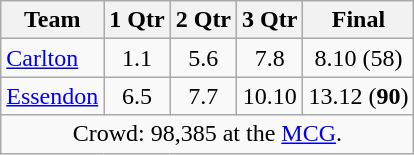<table class="wikitable">
<tr>
<th>Team</th>
<th>1 Qtr</th>
<th>2 Qtr</th>
<th>3 Qtr</th>
<th>Final</th>
</tr>
<tr>
<td><a href='#'>Carlton</a></td>
<td align=center>1.1</td>
<td align=center>5.6</td>
<td align=center>7.8</td>
<td align=center>8.10 (58)</td>
</tr>
<tr>
<td><a href='#'>Essendon</a></td>
<td align=center>6.5</td>
<td align=center>7.7</td>
<td align=center>10.10</td>
<td align=center>13.12 (<strong>90</strong>)</td>
</tr>
<tr>
<td colspan="5" align="center">Crowd: 98,385 at the <a href='#'>MCG</a>.</td>
</tr>
</table>
